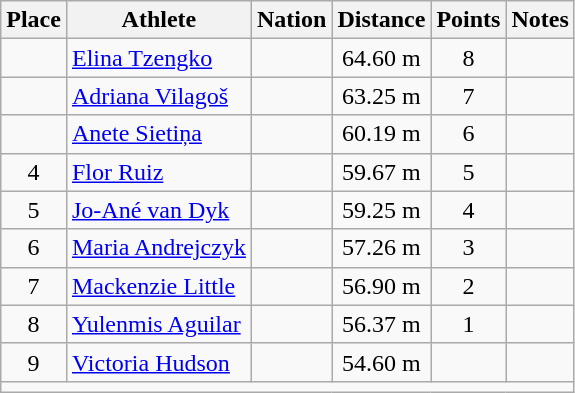<table class="wikitable mw-datatable sortable" style="text-align:center;">
<tr>
<th scope="col">Place</th>
<th scope="col">Athlete</th>
<th scope="col">Nation</th>
<th scope="col">Distance</th>
<th scope="col">Points</th>
<th scope="col">Notes</th>
</tr>
<tr>
<td></td>
<td align="left"><a href='#'>Elina Tzengko</a></td>
<td align="left"></td>
<td>64.60 m</td>
<td>8</td>
<td></td>
</tr>
<tr>
<td></td>
<td align="left"><a href='#'>Adriana Vilagoš</a></td>
<td align="left"></td>
<td>63.25 m</td>
<td>7</td>
<td></td>
</tr>
<tr>
<td></td>
<td align="left"><a href='#'>Anete Sietiņa</a></td>
<td align="left"></td>
<td>60.19 m</td>
<td>6</td>
<td></td>
</tr>
<tr>
<td>4</td>
<td align="left"><a href='#'>Flor Ruiz</a></td>
<td align="left"></td>
<td>59.67 m</td>
<td>5</td>
<td></td>
</tr>
<tr>
<td>5</td>
<td align="left"><a href='#'>Jo-Ané van Dyk</a></td>
<td align="left"></td>
<td>59.25 m</td>
<td>4</td>
<td></td>
</tr>
<tr>
<td>6</td>
<td align="left"><a href='#'>Maria Andrejczyk</a></td>
<td align="left"></td>
<td>57.26 m</td>
<td>3</td>
<td></td>
</tr>
<tr>
<td>7</td>
<td align="left"><a href='#'>Mackenzie Little</a></td>
<td align="left"></td>
<td>56.90 m</td>
<td>2</td>
<td></td>
</tr>
<tr>
<td>8</td>
<td align="left"><a href='#'>Yulenmis Aguilar</a></td>
<td align="left"></td>
<td>56.37 m</td>
<td>1</td>
<td></td>
</tr>
<tr>
<td>9</td>
<td align="left"><a href='#'>Victoria Hudson</a></td>
<td align="left"></td>
<td>54.60 m</td>
<td></td>
<td></td>
</tr>
<tr class="sortbottom">
<td colspan="6"></td>
</tr>
</table>
